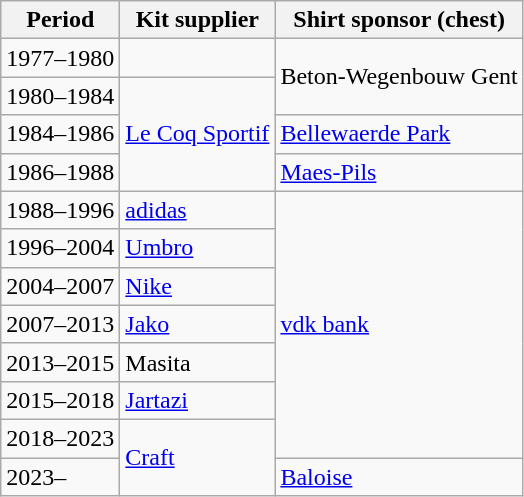<table class="wikitable">
<tr>
<th>Period</th>
<th>Kit supplier</th>
<th>Shirt sponsor (chest)</th>
</tr>
<tr>
<td>1977–1980</td>
<td></td>
<td rowspan=2>Beton-Wegenbouw Gent</td>
</tr>
<tr>
<td>1980–1984</td>
<td rowspan=3><a href='#'>Le Coq Sportif</a></td>
</tr>
<tr>
<td>1984–1986</td>
<td><a href='#'>Bellewaerde Park</a></td>
</tr>
<tr>
<td>1986–1988</td>
<td><a href='#'>Maes-Pils</a></td>
</tr>
<tr>
<td>1988–1996</td>
<td><a href='#'>adidas</a></td>
<td rowspan=7><a href='#'>vdk bank</a></td>
</tr>
<tr>
<td>1996–2004</td>
<td><a href='#'>Umbro</a></td>
</tr>
<tr>
<td>2004–2007</td>
<td><a href='#'>Nike</a></td>
</tr>
<tr>
<td>2007–2013</td>
<td><a href='#'>Jako</a></td>
</tr>
<tr>
<td>2013–2015</td>
<td>Masita</td>
</tr>
<tr>
<td>2015–2018</td>
<td><a href='#'>Jartazi</a></td>
</tr>
<tr>
<td>2018–2023</td>
<td rowspan=2><a href='#'>Craft</a></td>
</tr>
<tr>
<td>2023–</td>
<td><a href='#'>Baloise</a></td>
</tr>
</table>
